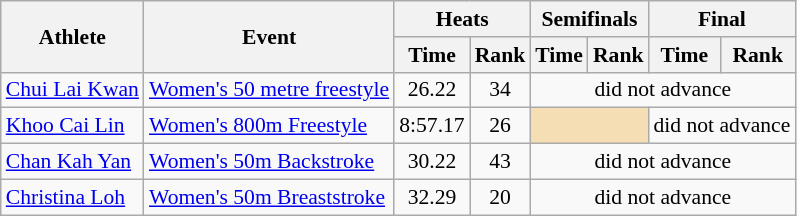<table class=wikitable style="font-size:90%">
<tr>
<th rowspan="2">Athlete</th>
<th rowspan="2">Event</th>
<th colspan="2">Heats</th>
<th colspan="2">Semifinals</th>
<th colspan="2">Final</th>
</tr>
<tr>
<th>Time</th>
<th>Rank</th>
<th>Time</th>
<th>Rank</th>
<th>Time</th>
<th>Rank</th>
</tr>
<tr>
<td rowspan="1"><a href='#'>Chui Lai Kwan</a></td>
<td><a href='#'>Women's 50 metre freestyle</a></td>
<td align=center>26.22</td>
<td align=center>34</td>
<td align=center colspan=4>did not advance</td>
</tr>
<tr>
<td rowspan="1"><a href='#'>Khoo Cai Lin</a></td>
<td><a href='#'>Women's 800m Freestyle</a></td>
<td align=center>8:57.17</td>
<td align=center>26</td>
<td colspan= 2 bgcolor="wheat"></td>
<td align=center colspan=2>did not advance</td>
</tr>
<tr>
<td rowspan="1"><a href='#'>Chan Kah Yan</a></td>
<td><a href='#'>Women's 50m Backstroke</a></td>
<td align=center>30.22</td>
<td align=center>43</td>
<td align=center colspan=4>did not advance</td>
</tr>
<tr>
<td rowspan="1"><a href='#'>Christina Loh</a></td>
<td><a href='#'>Women's 50m Breaststroke</a></td>
<td align=center>32.29</td>
<td align=center>20</td>
<td align=center colspan=4>did not advance</td>
</tr>
</table>
